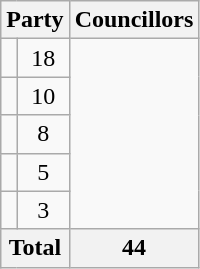<table class="wikitable">
<tr>
<th colspan=2>Party</th>
<th>Councillors</th>
</tr>
<tr>
<td></td>
<td align=center>18</td>
</tr>
<tr>
<td></td>
<td align=center>10</td>
</tr>
<tr>
<td></td>
<td align=center>8</td>
</tr>
<tr>
<td></td>
<td align=center>5</td>
</tr>
<tr>
<td></td>
<td align=center>3</td>
</tr>
<tr>
<th colspan=2>Total</th>
<th align=center>44</th>
</tr>
</table>
